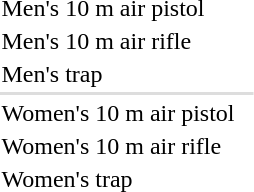<table>
<tr>
<td>Men's 10 m air pistol</td>
<td></td>
<td></td>
<td></td>
</tr>
<tr>
<td>Men's 10 m air rifle</td>
<td nowrap></td>
<td></td>
<td></td>
</tr>
<tr>
<td>Men's trap</td>
<td></td>
<td></td>
<td></td>
</tr>
<tr bgcolor=#dddddd>
<td colspan=4></td>
</tr>
<tr>
<td>Women's 10 m air pistol</td>
<td></td>
<td nowrap></td>
<td></td>
</tr>
<tr>
<td>Women's 10 m air rifle</td>
<td></td>
<td></td>
<td></td>
</tr>
<tr>
<td>Women's trap</td>
<td></td>
<td></td>
<td nowrap></td>
</tr>
</table>
